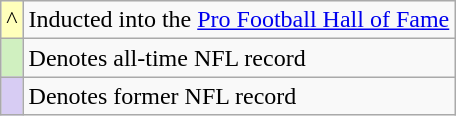<table class="wikitable">
<tr>
<td style="text-align:center; background:#ffb;">^</td>
<td>Inducted into the <a href='#'>Pro Football Hall of Fame</a></td>
</tr>
<tr>
<td style="text-align:center; background:#d0f0c0;"></td>
<td>Denotes all-time NFL record</td>
</tr>
<tr>
<td style="text-align:center; background:#d7ccf3;"></td>
<td>Denotes  former NFL record</td>
</tr>
</table>
